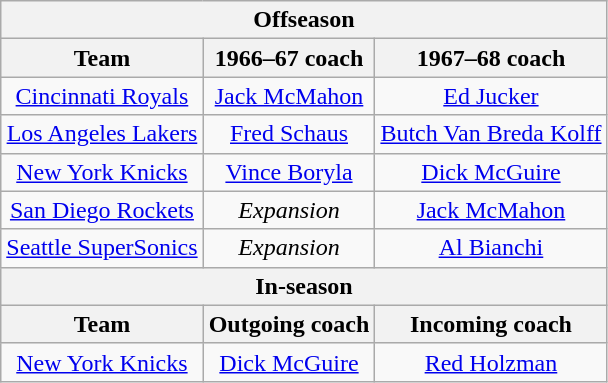<table class="wikitable" style="text-align: center">
<tr>
<th colspan="3">Offseason</th>
</tr>
<tr>
<th>Team</th>
<th>1966–67 coach</th>
<th>1967–68 coach</th>
</tr>
<tr>
<td><a href='#'>Cincinnati Royals</a></td>
<td><a href='#'>Jack McMahon</a></td>
<td><a href='#'>Ed Jucker</a></td>
</tr>
<tr>
<td><a href='#'>Los Angeles Lakers</a></td>
<td><a href='#'>Fred Schaus</a></td>
<td><a href='#'>Butch Van Breda Kolff</a></td>
</tr>
<tr>
<td><a href='#'>New York Knicks</a></td>
<td><a href='#'>Vince Boryla</a></td>
<td><a href='#'>Dick McGuire</a></td>
</tr>
<tr>
<td><a href='#'>San Diego Rockets</a></td>
<td><em>Expansion</em></td>
<td><a href='#'>Jack McMahon</a></td>
</tr>
<tr>
<td><a href='#'>Seattle SuperSonics</a></td>
<td><em>Expansion</em></td>
<td><a href='#'>Al Bianchi</a></td>
</tr>
<tr>
<th colspan="3">In-season</th>
</tr>
<tr>
<th>Team</th>
<th>Outgoing coach</th>
<th>Incoming coach</th>
</tr>
<tr>
<td><a href='#'>New York Knicks</a></td>
<td><a href='#'>Dick McGuire</a></td>
<td><a href='#'>Red Holzman</a></td>
</tr>
</table>
